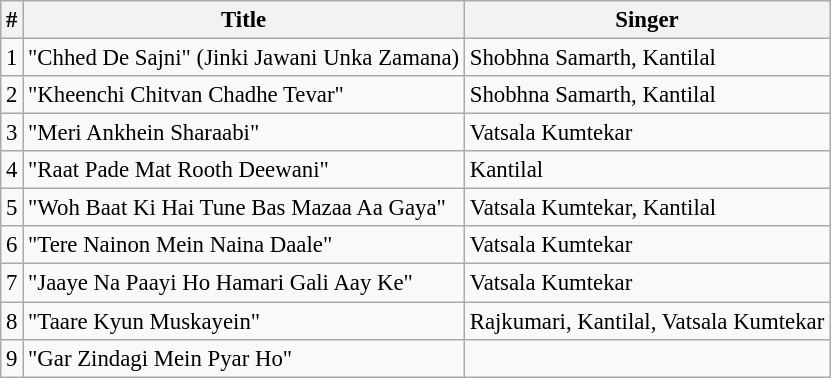<table class="wikitable" style="font-size:95%;">
<tr>
<th>#</th>
<th>Title</th>
<th>Singer</th>
</tr>
<tr>
<td>1</td>
<td>"Chhed De Sajni" (Jinki Jawani Unka Zamana)</td>
<td>Shobhna Samarth, Kantilal</td>
</tr>
<tr>
<td>2</td>
<td>"Kheenchi Chitvan Chadhe Tevar"</td>
<td>Shobhna Samarth, Kantilal</td>
</tr>
<tr>
<td>3</td>
<td>"Meri Ankhein Sharaabi"</td>
<td>Vatsala Kumtekar</td>
</tr>
<tr>
<td>4</td>
<td>"Raat Pade Mat Rooth Deewani"</td>
<td>Kantilal</td>
</tr>
<tr>
<td>5</td>
<td>"Woh Baat Ki Hai Tune Bas Mazaa Aa Gaya"</td>
<td>Vatsala Kumtekar, Kantilal</td>
</tr>
<tr>
<td>6</td>
<td>"Tere Nainon Mein Naina Daale"</td>
<td>Vatsala Kumtekar</td>
</tr>
<tr>
<td>7</td>
<td>"Jaaye Na Paayi Ho Hamari Gali Aay Ke"</td>
<td>Vatsala Kumtekar</td>
</tr>
<tr>
<td>8</td>
<td>"Taare Kyun Muskayein"</td>
<td>Rajkumari, Kantilal, Vatsala Kumtekar</td>
</tr>
<tr>
<td>9</td>
<td>"Gar Zindagi Mein Pyar Ho"</td>
<td></td>
</tr>
</table>
